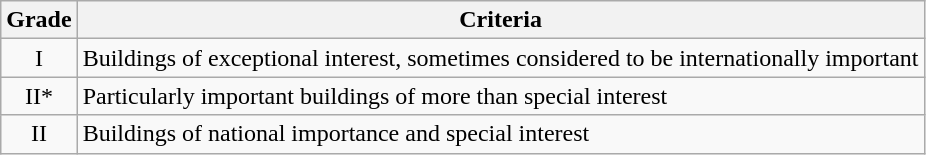<table class="wikitable">
<tr>
<th>Grade</th>
<th>Criteria</th>
</tr>
<tr>
<td align="center" >I</td>
<td>Buildings of exceptional interest, sometimes considered to be internationally important</td>
</tr>
<tr>
<td align="center" >II*</td>
<td>Particularly important buildings of more than special interest</td>
</tr>
<tr>
<td align="center" >II</td>
<td>Buildings of national importance and special interest</td>
</tr>
</table>
